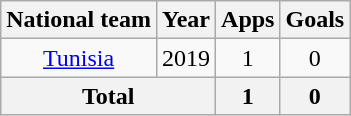<table class="wikitable" style="text-align:center">
<tr>
<th>National team</th>
<th>Year</th>
<th>Apps</th>
<th>Goals</th>
</tr>
<tr>
<td><a href='#'>Tunisia</a></td>
<td>2019</td>
<td>1</td>
<td>0</td>
</tr>
<tr>
<th colspan=2>Total</th>
<th>1</th>
<th>0</th>
</tr>
</table>
